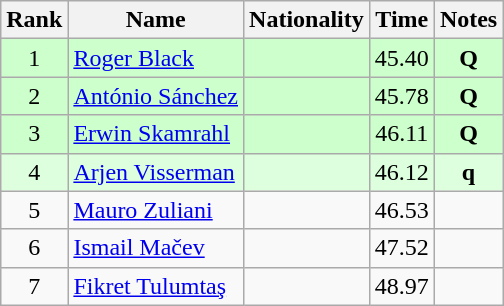<table class="wikitable sortable" style="text-align:center">
<tr>
<th>Rank</th>
<th>Name</th>
<th>Nationality</th>
<th>Time</th>
<th>Notes</th>
</tr>
<tr bgcolor=ccffcc>
<td>1</td>
<td align=left><a href='#'>Roger Black</a></td>
<td align=left></td>
<td>45.40</td>
<td><strong>Q</strong></td>
</tr>
<tr bgcolor=ccffcc>
<td>2</td>
<td align=left><a href='#'>António Sánchez</a></td>
<td align=left></td>
<td>45.78</td>
<td><strong>Q</strong></td>
</tr>
<tr bgcolor=ccffcc>
<td>3</td>
<td align=left><a href='#'>Erwin Skamrahl</a></td>
<td align=left></td>
<td>46.11</td>
<td><strong>Q</strong></td>
</tr>
<tr bgcolor=ddffdd>
<td>4</td>
<td align=left><a href='#'>Arjen Visserman</a></td>
<td align=left></td>
<td>46.12</td>
<td><strong>q</strong></td>
</tr>
<tr>
<td>5</td>
<td align=left><a href='#'>Mauro Zuliani</a></td>
<td align=left></td>
<td>46.53</td>
<td></td>
</tr>
<tr>
<td>6</td>
<td align=left><a href='#'>Ismail Mačev</a></td>
<td align=left></td>
<td>47.52</td>
<td></td>
</tr>
<tr>
<td>7</td>
<td align=left><a href='#'>Fikret Tulumtaş</a></td>
<td align=left></td>
<td>48.97</td>
<td></td>
</tr>
</table>
